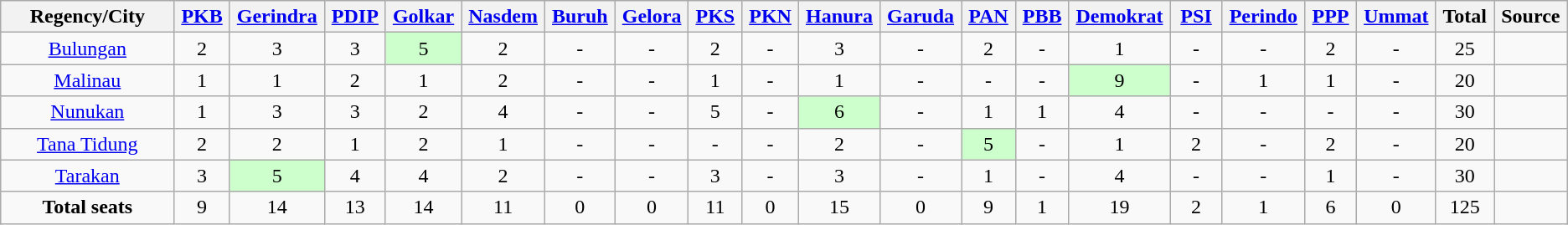<table class="wikitable sortable" style="text-align:center">
<tr>
<th scope=col width=10%>Regency/City</th>
<th scope=col width=3%><a href='#'>PKB</a></th>
<th scope=col width=3%><a href='#'>Gerindra</a></th>
<th scope=col width=3%><a href='#'>PDIP</a></th>
<th scope=col width=3%><a href='#'>Golkar</a></th>
<th scope=col width=3%><a href='#'>Nasdem</a></th>
<th scope=col width=3%><a href='#'>Buruh</a></th>
<th scope=col width=3%><a href='#'>Gelora</a></th>
<th scope=col width=3%><a href='#'>PKS</a></th>
<th scope=col width=3%><a href='#'>PKN</a></th>
<th scope=col width=3%><a href='#'>Hanura</a></th>
<th scope=col width=3%><a href='#'>Garuda</a></th>
<th scope=col width=3%><a href='#'>PAN</a></th>
<th scope=col width=3%><a href='#'>PBB</a></th>
<th scope=col width=3%><a href='#'>Demokrat</a></th>
<th scope=col width=3%><a href='#'>PSI</a></th>
<th scope=col width=3%><a href='#'>Perindo</a></th>
<th scope=col width=3%><a href='#'>PPP</a></th>
<th scope=col width=3%><a href='#'>Ummat</a></th>
<th scope=col width=3%>Total</th>
<th scope=col width=3%>Source</th>
</tr>
<tr>
<td><a href='#'>Bulungan</a></td>
<td>2</td>
<td>3</td>
<td>3</td>
<td style="background:#cfc;">5</td>
<td>2</td>
<td>-</td>
<td>-</td>
<td>2</td>
<td>-</td>
<td>3</td>
<td>-</td>
<td>2</td>
<td>-</td>
<td>1</td>
<td>-</td>
<td>-</td>
<td>2</td>
<td>-</td>
<td>25</td>
<td></td>
</tr>
<tr>
<td><a href='#'>Malinau</a></td>
<td>1</td>
<td>1</td>
<td>2</td>
<td>1</td>
<td>2</td>
<td>-</td>
<td>-</td>
<td>1</td>
<td>-</td>
<td>1</td>
<td>-</td>
<td>-</td>
<td>-</td>
<td style="background:#cfc;">9</td>
<td>-</td>
<td>1</td>
<td>1</td>
<td>-</td>
<td>20</td>
<td></td>
</tr>
<tr>
<td><a href='#'>Nunukan</a></td>
<td>1</td>
<td>3</td>
<td>3</td>
<td>2</td>
<td>4</td>
<td>-</td>
<td>-</td>
<td>5</td>
<td>-</td>
<td style="background:#cfc;">6</td>
<td>-</td>
<td>1</td>
<td>1</td>
<td>4</td>
<td>-</td>
<td>-</td>
<td>-</td>
<td>-</td>
<td>30</td>
<td></td>
</tr>
<tr>
<td><a href='#'>Tana Tidung</a></td>
<td>2</td>
<td>2</td>
<td>1</td>
<td>2</td>
<td>1</td>
<td>-</td>
<td>-</td>
<td>-</td>
<td>-</td>
<td>2</td>
<td>-</td>
<td style="background:#cfc;">5</td>
<td>-</td>
<td>1</td>
<td>2</td>
<td>-</td>
<td>2</td>
<td>-</td>
<td>20</td>
<td></td>
</tr>
<tr>
<td><a href='#'>Tarakan</a></td>
<td>3</td>
<td style="background:#cfc;">5</td>
<td>4</td>
<td>4</td>
<td>2</td>
<td>-</td>
<td>-</td>
<td>3</td>
<td>-</td>
<td>3</td>
<td>-</td>
<td>1</td>
<td>-</td>
<td>4</td>
<td>-</td>
<td>-</td>
<td>1</td>
<td>-</td>
<td>30</td>
<td></td>
</tr>
<tr>
<td><strong>Total seats</strong></td>
<td>9</td>
<td>14</td>
<td>13</td>
<td>14</td>
<td>11</td>
<td>0</td>
<td>0</td>
<td>11</td>
<td>0</td>
<td>15</td>
<td>0</td>
<td>9</td>
<td>1</td>
<td>19</td>
<td>2</td>
<td>1</td>
<td>6</td>
<td>0</td>
<td>125</td>
</tr>
</table>
